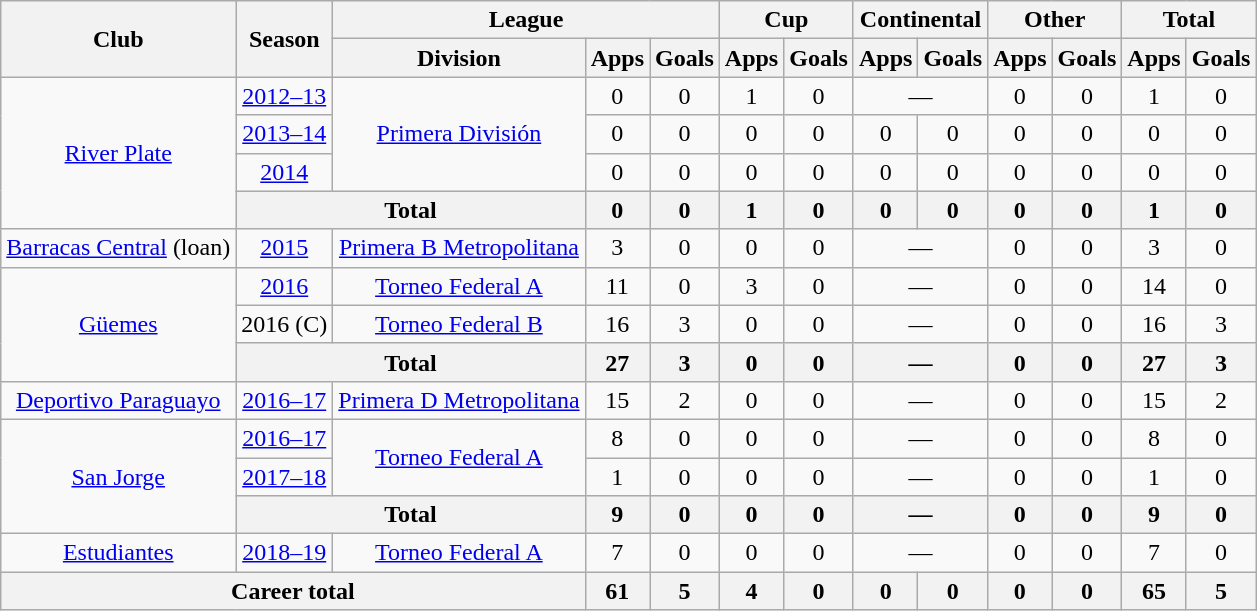<table class="wikitable" style="text-align:center">
<tr>
<th rowspan="2">Club</th>
<th rowspan="2">Season</th>
<th colspan="3">League</th>
<th colspan="2">Cup</th>
<th colspan="2">Continental</th>
<th colspan="2">Other</th>
<th colspan="2">Total</th>
</tr>
<tr>
<th>Division</th>
<th>Apps</th>
<th>Goals</th>
<th>Apps</th>
<th>Goals</th>
<th>Apps</th>
<th>Goals</th>
<th>Apps</th>
<th>Goals</th>
<th>Apps</th>
<th>Goals</th>
</tr>
<tr>
<td rowspan="4"><a href='#'>River Plate</a></td>
<td><a href='#'>2012–13</a></td>
<td rowspan="3"><a href='#'>Primera División</a></td>
<td>0</td>
<td>0</td>
<td>1</td>
<td>0</td>
<td colspan="2">—</td>
<td>0</td>
<td>0</td>
<td>1</td>
<td>0</td>
</tr>
<tr>
<td><a href='#'>2013–14</a></td>
<td>0</td>
<td>0</td>
<td>0</td>
<td>0</td>
<td>0</td>
<td>0</td>
<td>0</td>
<td>0</td>
<td>0</td>
<td>0</td>
</tr>
<tr>
<td><a href='#'>2014</a></td>
<td>0</td>
<td>0</td>
<td>0</td>
<td>0</td>
<td>0</td>
<td>0</td>
<td>0</td>
<td>0</td>
<td>0</td>
<td>0</td>
</tr>
<tr>
<th colspan="2">Total</th>
<th>0</th>
<th>0</th>
<th>1</th>
<th>0</th>
<th>0</th>
<th>0</th>
<th>0</th>
<th>0</th>
<th>1</th>
<th>0</th>
</tr>
<tr>
<td rowspan="1"><a href='#'>Barracas Central</a> (loan)</td>
<td><a href='#'>2015</a></td>
<td rowspan="1"><a href='#'>Primera B Metropolitana</a></td>
<td>3</td>
<td>0</td>
<td>0</td>
<td>0</td>
<td colspan="2">—</td>
<td>0</td>
<td>0</td>
<td>3</td>
<td>0</td>
</tr>
<tr>
<td rowspan="3"><a href='#'>Güemes</a></td>
<td><a href='#'>2016</a></td>
<td rowspan="1"><a href='#'>Torneo Federal A</a></td>
<td>11</td>
<td>0</td>
<td>3</td>
<td>0</td>
<td colspan="2">—</td>
<td>0</td>
<td>0</td>
<td>14</td>
<td>0</td>
</tr>
<tr>
<td>2016 (C)</td>
<td rowspan="1"><a href='#'>Torneo Federal B</a></td>
<td>16</td>
<td>3</td>
<td>0</td>
<td>0</td>
<td colspan="2">—</td>
<td>0</td>
<td>0</td>
<td>16</td>
<td>3</td>
</tr>
<tr>
<th colspan="2">Total</th>
<th>27</th>
<th>3</th>
<th>0</th>
<th>0</th>
<th colspan="2">—</th>
<th>0</th>
<th>0</th>
<th>27</th>
<th>3</th>
</tr>
<tr>
<td rowspan="1"><a href='#'>Deportivo Paraguayo</a></td>
<td><a href='#'>2016–17</a></td>
<td rowspan="1"><a href='#'>Primera D Metropolitana</a></td>
<td>15</td>
<td>2</td>
<td>0</td>
<td>0</td>
<td colspan="2">—</td>
<td>0</td>
<td>0</td>
<td>15</td>
<td>2</td>
</tr>
<tr>
<td rowspan="3"><a href='#'>San Jorge</a></td>
<td><a href='#'>2016–17</a></td>
<td rowspan="2"><a href='#'>Torneo Federal A</a></td>
<td>8</td>
<td>0</td>
<td>0</td>
<td>0</td>
<td colspan="2">—</td>
<td>0</td>
<td>0</td>
<td>8</td>
<td>0</td>
</tr>
<tr>
<td><a href='#'>2017–18</a></td>
<td>1</td>
<td>0</td>
<td>0</td>
<td>0</td>
<td colspan="2">—</td>
<td>0</td>
<td>0</td>
<td>1</td>
<td>0</td>
</tr>
<tr>
<th colspan="2">Total</th>
<th>9</th>
<th>0</th>
<th>0</th>
<th>0</th>
<th colspan="2">—</th>
<th>0</th>
<th>0</th>
<th>9</th>
<th>0</th>
</tr>
<tr>
<td rowspan="1"><a href='#'>Estudiantes</a></td>
<td><a href='#'>2018–19</a></td>
<td rowspan="1"><a href='#'>Torneo Federal A</a></td>
<td>7</td>
<td>0</td>
<td>0</td>
<td>0</td>
<td colspan="2">—</td>
<td>0</td>
<td>0</td>
<td>7</td>
<td>0</td>
</tr>
<tr>
<th colspan="3">Career total</th>
<th>61</th>
<th>5</th>
<th>4</th>
<th>0</th>
<th>0</th>
<th>0</th>
<th>0</th>
<th>0</th>
<th>65</th>
<th>5</th>
</tr>
</table>
